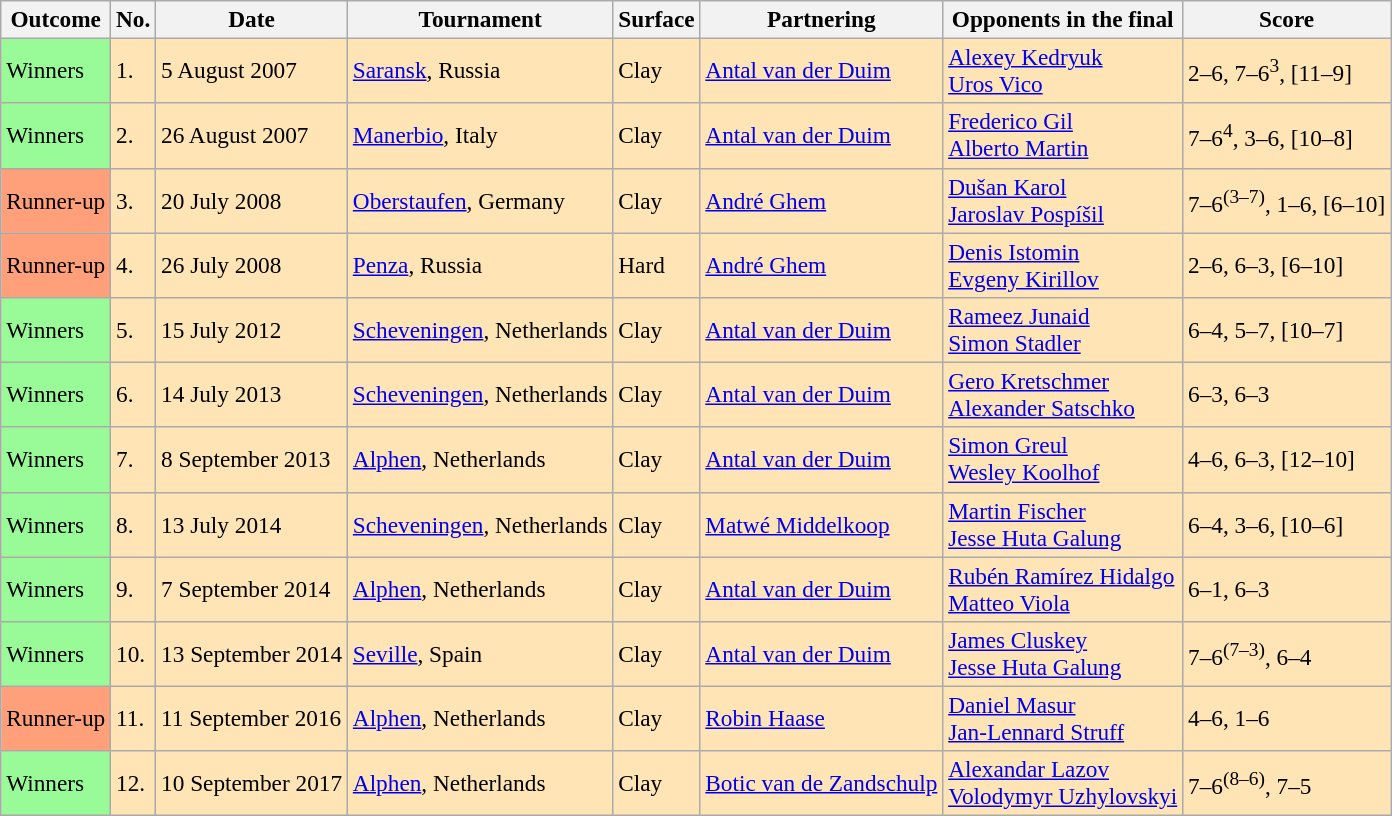<table class=wikitable style=font-size:97%>
<tr>
<th>Outcome</th>
<th>No.</th>
<th>Date</th>
<th>Tournament</th>
<th>Surface</th>
<th>Partnering</th>
<th>Opponents in the final</th>
<th>Score</th>
</tr>
<tr bgcolor="moccasin">
<td style="background:#98FB98">Winners</td>
<td>1.</td>
<td>5 August 2007</td>
<td><a href='#'>Saransk</a>, Russia</td>
<td>Clay</td>
<td> <a href='#'>Antal van der Duim</a></td>
<td> <a href='#'>Alexey Kedryuk</a> <br> <a href='#'>Uros Vico</a></td>
<td>2–6, 7–6<sup>3</sup>, [11–9]</td>
</tr>
<tr bgcolor="moccasin">
<td style="background:#98FB98">Winners</td>
<td>2.</td>
<td>26 August 2007</td>
<td><a href='#'>Manerbio</a>, Italy</td>
<td>Clay</td>
<td> <a href='#'>Antal van der Duim</a></td>
<td> <a href='#'>Frederico Gil</a> <br>  <a href='#'>Alberto Martin</a></td>
<td>7–6<sup>4</sup>, 3–6, [10–8]</td>
</tr>
<tr bgcolor="moccasin">
<td bgcolor=#ffa07a>Runner-up</td>
<td>3.</td>
<td>20 July 2008</td>
<td><a href='#'>Oberstaufen</a>, Germany</td>
<td>Clay</td>
<td> <a href='#'>André Ghem</a></td>
<td> <a href='#'>Dušan Karol</a><br> <a href='#'>Jaroslav Pospíšil</a></td>
<td>7–6<sup>(3–7)</sup>, 1–6, [6–10]</td>
</tr>
<tr bgcolor="moccasin">
<td bgcolor=#ffa07a>Runner-up</td>
<td>4.</td>
<td>26 July 2008</td>
<td><a href='#'>Penza</a>, Russia</td>
<td>Hard</td>
<td> <a href='#'>André Ghem</a></td>
<td> <a href='#'>Denis Istomin</a><br> <a href='#'>Evgeny Kirillov</a></td>
<td>2–6, 6–3, [6–10]</td>
</tr>
<tr bgcolor="moccasin">
<td style="background:#98FB98">Winners</td>
<td>5.</td>
<td>15 July 2012</td>
<td><a href='#'>Scheveningen</a>, Netherlands</td>
<td>Clay</td>
<td> <a href='#'>Antal van der Duim</a></td>
<td> <a href='#'>Rameez Junaid</a><br> <a href='#'>Simon Stadler</a></td>
<td>6–4, 5–7, [10–7]</td>
</tr>
<tr bgcolor="moccasin">
<td style="background:#98FB98">Winners</td>
<td>6.</td>
<td>14 July 2013</td>
<td><a href='#'>Scheveningen</a>, Netherlands</td>
<td>Clay</td>
<td> <a href='#'>Antal van der Duim</a></td>
<td> <a href='#'>Gero Kretschmer</a> <br>  <a href='#'>Alexander Satschko</a></td>
<td>6–3, 6–3</td>
</tr>
<tr bgcolor="moccasin">
<td style="background:#98FB98">Winners</td>
<td>7.</td>
<td>8 September 2013</td>
<td><a href='#'>Alphen</a>, Netherlands</td>
<td>Clay</td>
<td> <a href='#'>Antal van der Duim</a></td>
<td> <a href='#'>Simon Greul</a> <br>  <a href='#'>Wesley Koolhof</a></td>
<td>4–6, 6–3, [12–10]</td>
</tr>
<tr bgcolor="moccasin">
<td style="background:#98FB98">Winners</td>
<td>8.</td>
<td>13 July 2014</td>
<td><a href='#'>Scheveningen</a>, Netherlands</td>
<td>Clay</td>
<td> <a href='#'>Matwé Middelkoop</a></td>
<td> <a href='#'>Martin Fischer</a> <br>  <a href='#'>Jesse Huta Galung</a></td>
<td>6–4, 3–6, [10–6]</td>
</tr>
<tr bgcolor="moccasin">
<td style="background:#98FB98">Winners</td>
<td>9.</td>
<td>7 September 2014</td>
<td><a href='#'>Alphen</a>, Netherlands</td>
<td>Clay</td>
<td> <a href='#'>Antal van der Duim</a></td>
<td> <a href='#'>Rubén Ramírez Hidalgo</a> <br>  <a href='#'>Matteo Viola</a></td>
<td>6–1, 6–3</td>
</tr>
<tr bgcolor="moccasin">
<td style="background:#98FB98">Winners</td>
<td>10.</td>
<td>13 September 2014</td>
<td><a href='#'>Seville</a>, Spain</td>
<td>Clay</td>
<td> <a href='#'>Antal van der Duim</a></td>
<td> <a href='#'>James Cluskey</a> <br>  <a href='#'>Jesse Huta Galung</a></td>
<td>7–6<sup>(7–3)</sup>, 6–4</td>
</tr>
<tr bgcolor="moccasin">
<td bgcolor=#ffa07a>Runner-up</td>
<td>11.</td>
<td>11 September 2016</td>
<td><a href='#'>Alphen</a>, Netherlands</td>
<td>Clay</td>
<td> <a href='#'>Robin Haase</a></td>
<td> <a href='#'>Daniel Masur</a><br> <a href='#'>Jan-Lennard Struff</a></td>
<td>4–6, 1–6</td>
</tr>
<tr bgcolor="moccasin">
<td style="background:#98FB98">Winners</td>
<td>12.</td>
<td>10 September 2017</td>
<td><a href='#'>Alphen</a>, Netherlands</td>
<td>Clay</td>
<td> <a href='#'>Botic van de Zandschulp</a></td>
<td> <a href='#'>Alexandar Lazov</a> <br>  <a href='#'>Volodymyr Uzhylovskyi</a></td>
<td>7–6<sup>(8–6)</sup>, 7–5</td>
</tr>
</table>
